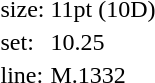<table style="margin-left:40px;">
<tr>
<td>size:</td>
<td>11pt (10D)</td>
</tr>
<tr>
<td>set:</td>
<td>10.25</td>
</tr>
<tr>
<td>line:</td>
<td>M.1332</td>
</tr>
</table>
